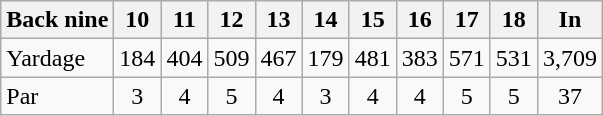<table class="wikitable">
<tr>
<th align="left">Back nine</th>
<th>10</th>
<th>11</th>
<th>12</th>
<th>13</th>
<th>14</th>
<th>15</th>
<th>16</th>
<th>17</th>
<th>18</th>
<th>In</th>
</tr>
<tr>
<td>Yardage</td>
<td align="center">184</td>
<td align="center">404</td>
<td align="center">509</td>
<td align="center">467</td>
<td align="center">179</td>
<td align="center">481</td>
<td align="center">383</td>
<td align="center">571</td>
<td align="center">531</td>
<td align="center">3,709</td>
</tr>
<tr>
<td>Par</td>
<td align="center">3</td>
<td align="center">4</td>
<td align="center">5</td>
<td align="center">4</td>
<td align="center">3</td>
<td align="center">4</td>
<td align="center">4</td>
<td align="center">5</td>
<td align="center">5</td>
<td align="center">37</td>
</tr>
</table>
